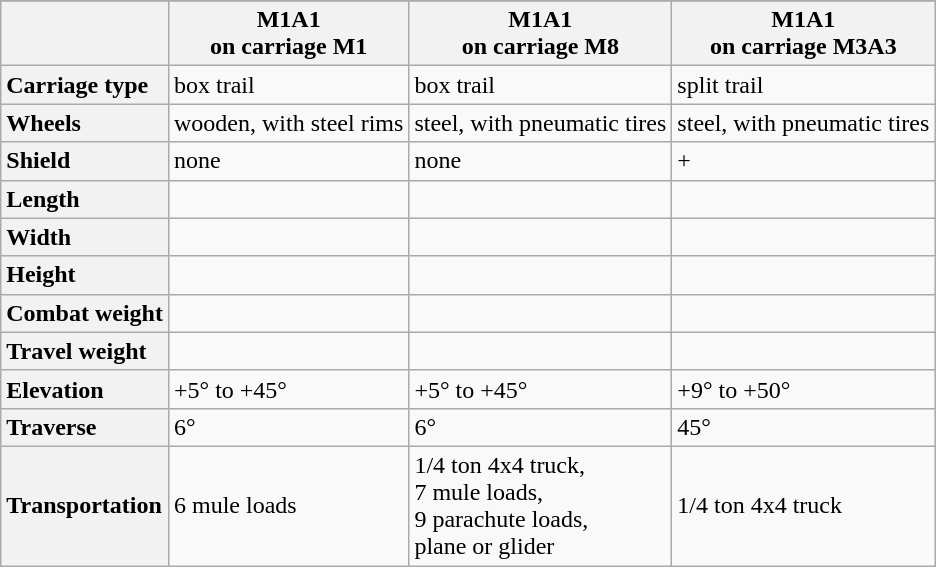<table class="wikitable">
<tr>
</tr>
<tr>
<th></th>
<th>M1A1<br>on carriage M1</th>
<th>M1A1<br>on carriage M8</th>
<th>M1A1<br>on carriage M3A3</th>
</tr>
<tr>
<th style=" text-align:left">Carriage type</th>
<td>box trail</td>
<td>box trail</td>
<td>split trail</td>
</tr>
<tr>
<th style=" text-align:left">Wheels</th>
<td>wooden, with steel rims</td>
<td>steel, with pneumatic tires</td>
<td>steel, with pneumatic tires</td>
</tr>
<tr>
<th style=" text-align:left">Shield</th>
<td>none</td>
<td>none</td>
<td>+</td>
</tr>
<tr>
<th style=" text-align:left">Length</th>
<td></td>
<td></td>
<td></td>
</tr>
<tr>
<th style=" text-align:left">Width</th>
<td></td>
<td></td>
<td></td>
</tr>
<tr>
<th style=" text-align:left">Height</th>
<td></td>
<td></td>
<td></td>
</tr>
<tr>
<th style=" text-align:left">Combat weight</th>
<td></td>
<td></td>
<td></td>
</tr>
<tr>
<th style=" text-align:left">Travel weight</th>
<td></td>
<td></td>
<td></td>
</tr>
<tr>
<th style=" text-align:left">Elevation</th>
<td>+5° to +45°</td>
<td>+5° to +45°</td>
<td>+9° to +50°</td>
</tr>
<tr>
<th style=" text-align:left">Traverse</th>
<td>6°</td>
<td>6°</td>
<td>45°</td>
</tr>
<tr>
<th style=" text-align:left">Transportation</th>
<td>6 mule loads</td>
<td>1/4 ton 4x4 truck,<br>7 mule loads,<br>9 parachute loads,<br>plane or glider</td>
<td>1/4 ton 4x4 truck</td>
</tr>
</table>
